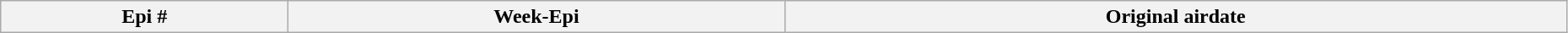<table class="wikitable plainrowheaders" style="width:98%;">
<tr>
<th>Epi #</th>
<th>Week-Epi</th>
<th>Original airdate<br>



</th>
</tr>
</table>
